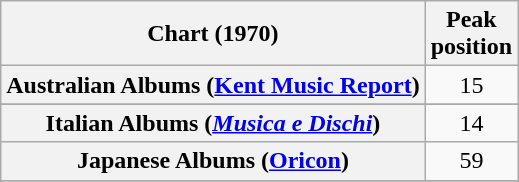<table class="wikitable sortable plainrowheaders">
<tr>
<th>Chart (1970)</th>
<th>Peak<br>position</th>
</tr>
<tr>
<th scope="row">Australian Albums (<a href='#'>Kent Music Report</a>)</th>
<td align="center">15</td>
</tr>
<tr>
</tr>
<tr>
<th scope="row">Italian Albums (<em><a href='#'>Musica e Dischi</a></em>)</th>
<td align="center">14</td>
</tr>
<tr>
<th scope="row">Japanese Albums (<a href='#'>Oricon</a>)</th>
<td align="center">59</td>
</tr>
<tr>
</tr>
<tr>
</tr>
</table>
